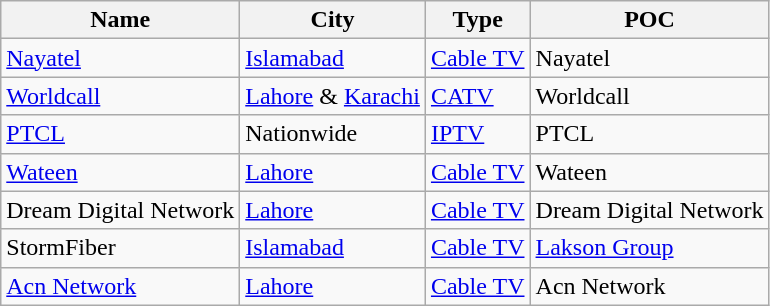<table class="wikitable">
<tr>
<th>Name</th>
<th>City</th>
<th>Type</th>
<th>POC</th>
</tr>
<tr>
<td><a href='#'>Nayatel</a></td>
<td><a href='#'>Islamabad</a></td>
<td><a href='#'>Cable TV</a></td>
<td>Nayatel</td>
</tr>
<tr>
<td><a href='#'>Worldcall</a></td>
<td><a href='#'>Lahore</a> & <a href='#'>Karachi</a></td>
<td><a href='#'>CATV</a></td>
<td>Worldcall</td>
</tr>
<tr>
<td><a href='#'>PTCL</a></td>
<td>Nationwide</td>
<td><a href='#'>IPTV</a></td>
<td>PTCL</td>
</tr>
<tr>
<td><a href='#'>Wateen</a></td>
<td><a href='#'>Lahore</a></td>
<td><a href='#'>Cable TV</a></td>
<td>Wateen</td>
</tr>
<tr>
<td>Dream Digital Network</td>
<td><a href='#'>Lahore</a></td>
<td><a href='#'>Cable TV</a></td>
<td>Dream Digital Network</td>
</tr>
<tr>
<td>StormFiber</td>
<td><a href='#'>Islamabad</a></td>
<td><a href='#'>Cable TV</a></td>
<td><a href='#'>Lakson Group</a></td>
</tr>
<tr>
<td><a href='#'>Acn Network</a></td>
<td><a href='#'>Lahore</a></td>
<td><a href='#'>Cable TV</a></td>
<td>Acn Network</td>
</tr>
</table>
